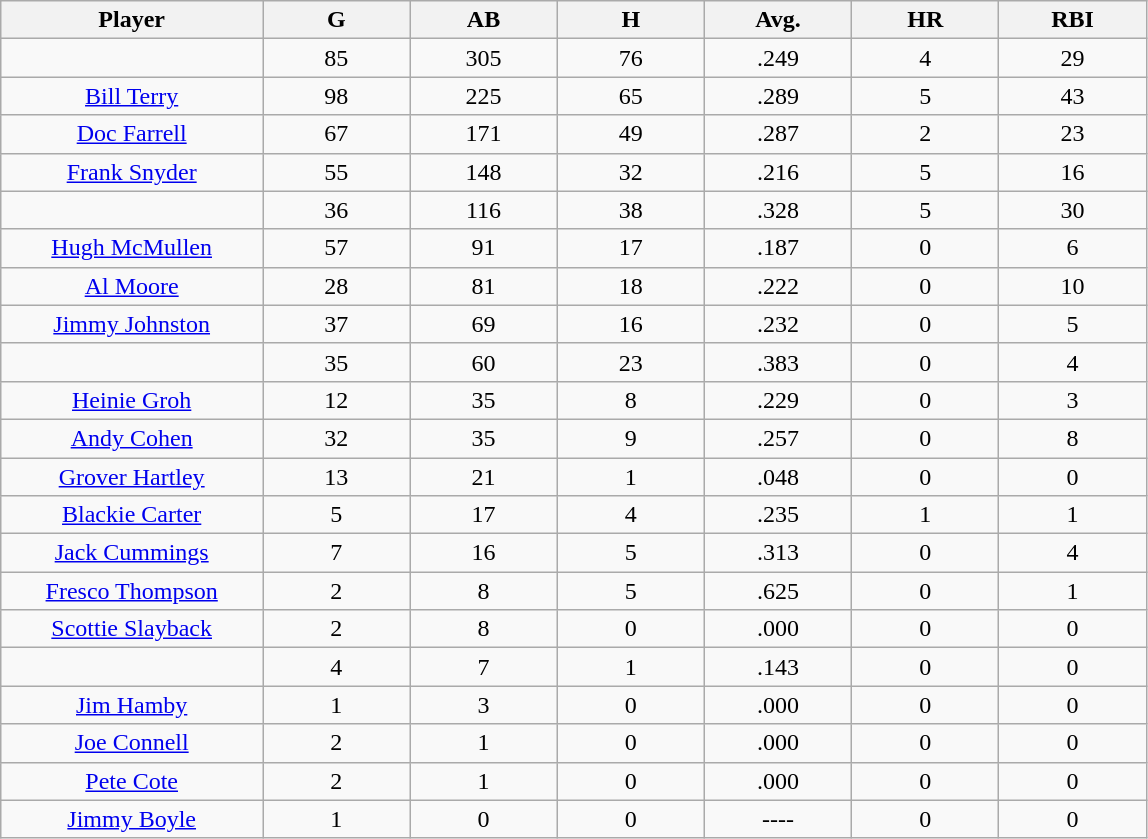<table class="wikitable sortable">
<tr>
<th bgcolor="#DDDDFF" width="16%">Player</th>
<th bgcolor="#DDDDFF" width="9%">G</th>
<th bgcolor="#DDDDFF" width="9%">AB</th>
<th bgcolor="#DDDDFF" width="9%">H</th>
<th bgcolor="#DDDDFF" width="9%">Avg.</th>
<th bgcolor="#DDDDFF" width="9%">HR</th>
<th bgcolor="#DDDDFF" width="9%">RBI</th>
</tr>
<tr align="center">
<td></td>
<td>85</td>
<td>305</td>
<td>76</td>
<td>.249</td>
<td>4</td>
<td>29</td>
</tr>
<tr align="center">
<td><a href='#'>Bill Terry</a></td>
<td>98</td>
<td>225</td>
<td>65</td>
<td>.289</td>
<td>5</td>
<td>43</td>
</tr>
<tr align=center>
<td><a href='#'>Doc Farrell</a></td>
<td>67</td>
<td>171</td>
<td>49</td>
<td>.287</td>
<td>2</td>
<td>23</td>
</tr>
<tr align=center>
<td><a href='#'>Frank Snyder</a></td>
<td>55</td>
<td>148</td>
<td>32</td>
<td>.216</td>
<td>5</td>
<td>16</td>
</tr>
<tr align=center>
<td></td>
<td>36</td>
<td>116</td>
<td>38</td>
<td>.328</td>
<td>5</td>
<td>30</td>
</tr>
<tr align="center">
<td><a href='#'>Hugh McMullen</a></td>
<td>57</td>
<td>91</td>
<td>17</td>
<td>.187</td>
<td>0</td>
<td>6</td>
</tr>
<tr align=center>
<td><a href='#'>Al Moore</a></td>
<td>28</td>
<td>81</td>
<td>18</td>
<td>.222</td>
<td>0</td>
<td>10</td>
</tr>
<tr align=center>
<td><a href='#'>Jimmy Johnston</a></td>
<td>37</td>
<td>69</td>
<td>16</td>
<td>.232</td>
<td>0</td>
<td>5</td>
</tr>
<tr align=center>
<td></td>
<td>35</td>
<td>60</td>
<td>23</td>
<td>.383</td>
<td>0</td>
<td>4</td>
</tr>
<tr align="center">
<td><a href='#'>Heinie Groh</a></td>
<td>12</td>
<td>35</td>
<td>8</td>
<td>.229</td>
<td>0</td>
<td>3</td>
</tr>
<tr align=center>
<td><a href='#'>Andy Cohen</a></td>
<td>32</td>
<td>35</td>
<td>9</td>
<td>.257</td>
<td>0</td>
<td>8</td>
</tr>
<tr align=center>
<td><a href='#'>Grover Hartley</a></td>
<td>13</td>
<td>21</td>
<td>1</td>
<td>.048</td>
<td>0</td>
<td>0</td>
</tr>
<tr align=center>
<td><a href='#'>Blackie Carter</a></td>
<td>5</td>
<td>17</td>
<td>4</td>
<td>.235</td>
<td>1</td>
<td>1</td>
</tr>
<tr align=center>
<td><a href='#'>Jack Cummings</a></td>
<td>7</td>
<td>16</td>
<td>5</td>
<td>.313</td>
<td>0</td>
<td>4</td>
</tr>
<tr align=center>
<td><a href='#'>Fresco Thompson</a></td>
<td>2</td>
<td>8</td>
<td>5</td>
<td>.625</td>
<td>0</td>
<td>1</td>
</tr>
<tr align=center>
<td><a href='#'>Scottie Slayback</a></td>
<td>2</td>
<td>8</td>
<td>0</td>
<td>.000</td>
<td>0</td>
<td>0</td>
</tr>
<tr align=center>
<td></td>
<td>4</td>
<td>7</td>
<td>1</td>
<td>.143</td>
<td>0</td>
<td>0</td>
</tr>
<tr align="center">
<td><a href='#'>Jim Hamby</a></td>
<td>1</td>
<td>3</td>
<td>0</td>
<td>.000</td>
<td>0</td>
<td>0</td>
</tr>
<tr align=center>
<td><a href='#'>Joe Connell</a></td>
<td>2</td>
<td>1</td>
<td>0</td>
<td>.000</td>
<td>0</td>
<td>0</td>
</tr>
<tr align=center>
<td><a href='#'>Pete Cote</a></td>
<td>2</td>
<td>1</td>
<td>0</td>
<td>.000</td>
<td>0</td>
<td>0</td>
</tr>
<tr align=center>
<td><a href='#'>Jimmy Boyle</a></td>
<td>1</td>
<td>0</td>
<td>0</td>
<td>----</td>
<td>0</td>
<td>0</td>
</tr>
</table>
